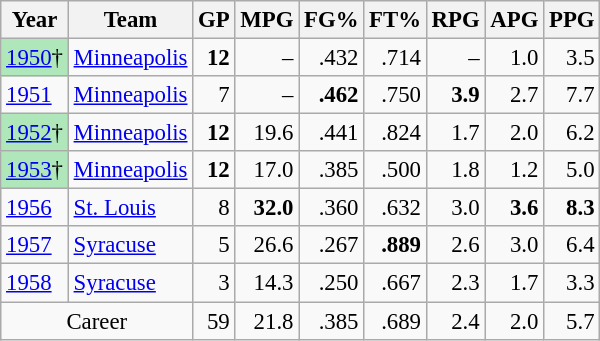<table class="wikitable sortable" style="font-size:95%; text-align:right;">
<tr>
<th>Year</th>
<th>Team</th>
<th>GP</th>
<th>MPG</th>
<th>FG%</th>
<th>FT%</th>
<th>RPG</th>
<th>APG</th>
<th>PPG</th>
</tr>
<tr>
<td style="text-align:left;background:#afe6ba;"><a href='#'>1950</a>†</td>
<td style="text-align:left;"><a href='#'>Minneapolis</a></td>
<td><strong>12</strong></td>
<td>–</td>
<td>.432</td>
<td>.714</td>
<td>–</td>
<td>1.0</td>
<td>3.5</td>
</tr>
<tr>
<td style="text-align:left;"><a href='#'>1951</a></td>
<td style="text-align:left;"><a href='#'>Minneapolis</a></td>
<td>7</td>
<td>–</td>
<td><strong>.462</strong></td>
<td>.750</td>
<td><strong>3.9</strong></td>
<td>2.7</td>
<td>7.7</td>
</tr>
<tr>
<td style="text-align:left;background:#afe6ba;"><a href='#'>1952</a>†</td>
<td style="text-align:left;"><a href='#'>Minneapolis</a></td>
<td><strong>12</strong></td>
<td>19.6</td>
<td>.441</td>
<td>.824</td>
<td>1.7</td>
<td>2.0</td>
<td>6.2</td>
</tr>
<tr>
<td style="text-align:left;background:#afe6ba;"><a href='#'>1953</a>†</td>
<td style="text-align:left;"><a href='#'>Minneapolis</a></td>
<td><strong>12</strong></td>
<td>17.0</td>
<td>.385</td>
<td>.500</td>
<td>1.8</td>
<td>1.2</td>
<td>5.0</td>
</tr>
<tr>
<td style="text-align:left;"><a href='#'>1956</a></td>
<td style="text-align:left;"><a href='#'>St. Louis</a></td>
<td>8</td>
<td><strong>32.0</strong></td>
<td>.360</td>
<td>.632</td>
<td>3.0</td>
<td><strong>3.6</strong></td>
<td><strong>8.3</strong></td>
</tr>
<tr>
<td style="text-align:left;"><a href='#'>1957</a></td>
<td style="text-align:left;"><a href='#'>Syracuse</a></td>
<td>5</td>
<td>26.6</td>
<td>.267</td>
<td><strong>.889</strong></td>
<td>2.6</td>
<td>3.0</td>
<td>6.4</td>
</tr>
<tr>
<td style="text-align:left;"><a href='#'>1958</a></td>
<td style="text-align:left;"><a href='#'>Syracuse</a></td>
<td>3</td>
<td>14.3</td>
<td>.250</td>
<td>.667</td>
<td>2.3</td>
<td>1.7</td>
<td>3.3</td>
</tr>
<tr class="sortbottom">
<td colspan="2" style="text-align:center;">Career</td>
<td>59</td>
<td>21.8</td>
<td>.385</td>
<td>.689</td>
<td>2.4</td>
<td>2.0</td>
<td>5.7</td>
</tr>
</table>
